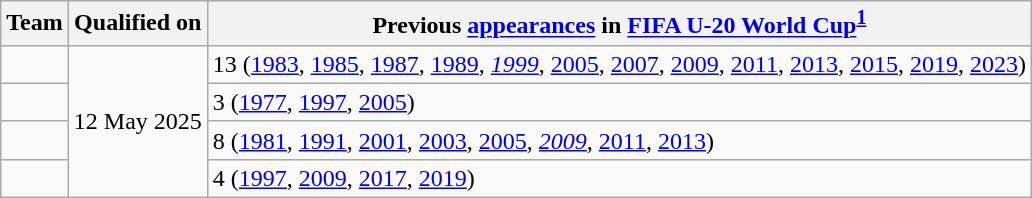<table class="wikitable sortable">
<tr>
<th>Team</th>
<th>Qualified on</th>
<th data-sort-type="number">Previous <a href='#'>appearances</a> in <a href='#'>FIFA U-20 World Cup</a><sup><strong><a href='#'>1</a></strong></sup></th>
</tr>
<tr>
<td></td>
<td rowspan="4">12 May 2025</td>
<td>13 (<a href='#'>1983</a>, <a href='#'>1985</a>, <a href='#'>1987</a>, <a href='#'>1989</a>, <em><a href='#'>1999</a></em>, <a href='#'>2005</a>, <a href='#'>2007</a>, <a href='#'>2009</a>, <a href='#'>2011</a>, <a href='#'>2013</a>, <a href='#'>2015</a>, <a href='#'>2019</a>, <a href='#'>2023</a>)</td>
</tr>
<tr>
<td></td>
<td>3 (<a href='#'>1977</a>, <a href='#'>1997</a>, <a href='#'>2005</a>)</td>
</tr>
<tr>
<td></td>
<td>8 (<a href='#'>1981</a>, <a href='#'>1991</a>, <a href='#'>2001</a>, <a href='#'>2003</a>, <a href='#'>2005</a>, <em><a href='#'>2009</a></em>, <a href='#'>2011</a>, <a href='#'>2013</a>)</td>
</tr>
<tr>
<td></td>
<td>4 (<a href='#'>1997</a>, <a href='#'>2009</a>, <a href='#'>2017</a>, <a href='#'>2019</a>)</td>
</tr>
</table>
